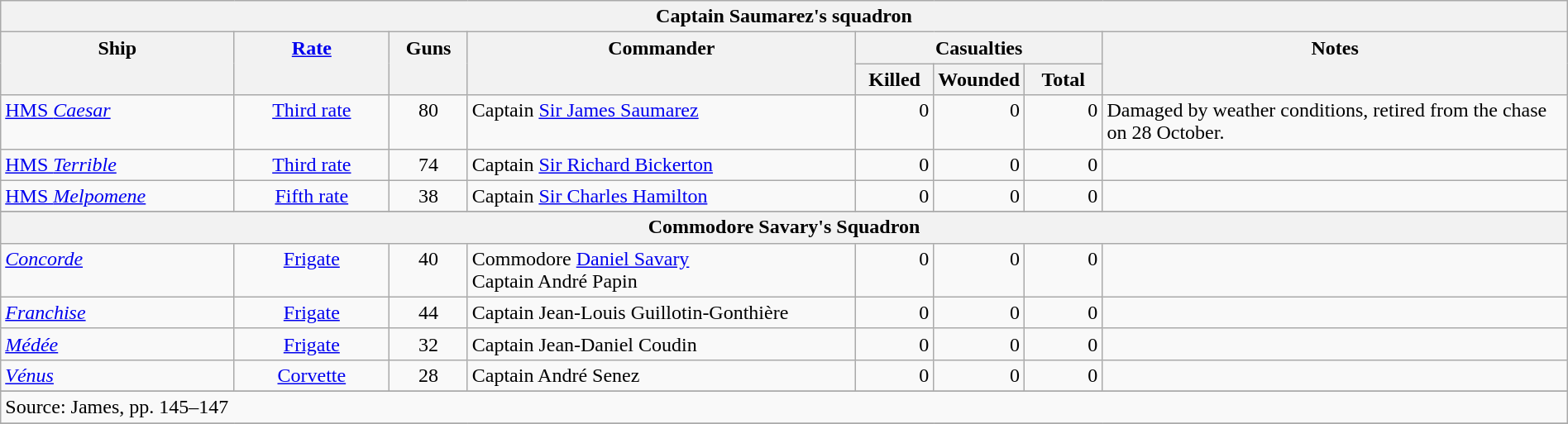<table class="wikitable" width=100%>
<tr valign="top">
<th colspan="11" bgcolor="white">Captain Saumarez's squadron</th>
</tr>
<tr valign="top"|- valign="top">
<th width=15%; align= center rowspan=2>Ship</th>
<th width=10%; align= center rowspan=2><a href='#'>Rate</a></th>
<th width=5%; align= center rowspan=2>Guns</th>
<th width=25%; align= center rowspan=2>Commander</th>
<th width=15%; align= center colspan=3>Casualties</th>
<th width=30%; align= center rowspan=2>Notes</th>
</tr>
<tr valign="top">
<th width=5%; align= center>Killed</th>
<th width=5%; align= center>Wounded</th>
<th width=5%; align= center>Total</th>
</tr>
<tr valign="top">
<td align= left><a href='#'>HMS <em>Caesar</em></a></td>
<td align= center><a href='#'>Third rate</a></td>
<td align= center>80</td>
<td align= left>Captain <a href='#'>Sir James Saumarez</a></td>
<td align= right>0</td>
<td align= right>0</td>
<td align= right>0</td>
<td align= left>Damaged by weather conditions, retired from the chase on 28 October.</td>
</tr>
<tr valign="top">
<td align= left><a href='#'>HMS <em>Terrible</em></a></td>
<td align= center><a href='#'>Third rate</a></td>
<td align= center>74</td>
<td align= left>Captain <a href='#'>Sir Richard Bickerton</a></td>
<td align= right>0</td>
<td align= right>0</td>
<td align= right>0</td>
<td align= left></td>
</tr>
<tr valign="top">
<td align= left><a href='#'>HMS <em>Melpomene</em></a></td>
<td align= center><a href='#'>Fifth rate</a></td>
<td align= center>38</td>
<td align= left>Captain <a href='#'>Sir Charles Hamilton</a></td>
<td align= right>0</td>
<td align= right>0</td>
<td align= right>0</td>
<td align= left></td>
</tr>
<tr>
</tr>
<tr valign="top">
<th colspan="11" bgcolor="white">Commodore Savary's Squadron</th>
</tr>
<tr valign="top">
<td align= left><a href='#'><em>Concorde</em></a></td>
<td align= center><a href='#'>Frigate</a></td>
<td align= center>40</td>
<td align= left>Commodore <a href='#'>Daniel Savary</a><br>Captain André Papin</td>
<td align= right>0</td>
<td align= right>0</td>
<td align= right>0</td>
<td align= left></td>
</tr>
<tr valign="top">
<td align= left><a href='#'><em>Franchise</em></a></td>
<td align= center><a href='#'>Frigate</a></td>
<td align= center>44</td>
<td align= left>Captain Jean-Louis Guillotin-Gonthière</td>
<td align= right>0</td>
<td align= right>0</td>
<td align= right>0</td>
<td align= left></td>
</tr>
<tr valign="top">
<td align= left><a href='#'><em>Médée</em></a></td>
<td align= center><a href='#'>Frigate</a></td>
<td align= center>32</td>
<td align= left>Captain Jean-Daniel Coudin</td>
<td align= right>0</td>
<td align= right>0</td>
<td align= right>0</td>
<td align= left></td>
</tr>
<tr valign="top">
<td align= left><a href='#'><em>Vénus</em></a></td>
<td align= center><a href='#'>Corvette</a></td>
<td align= center>28</td>
<td align= left>Captain André Senez</td>
<td align= right>0</td>
<td align= right>0</td>
<td align= right>0</td>
<td align= left></td>
</tr>
<tr>
</tr>
<tr valign="top">
<td colspan="9" align="left">Source: James, pp. 145–147</td>
</tr>
<tr>
</tr>
</table>
